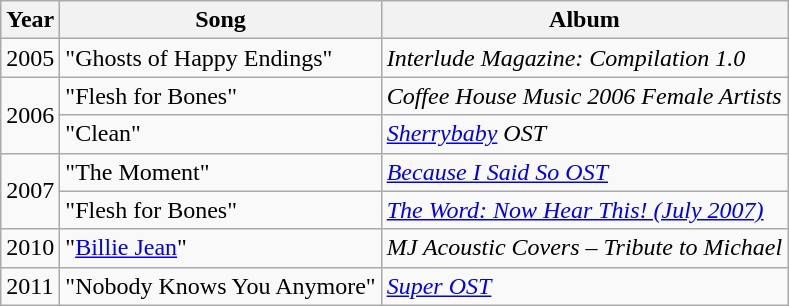<table class="wikitable">
<tr>
<th>Year</th>
<th>Song</th>
<th>Album</th>
</tr>
<tr>
<td>2005</td>
<td>"Ghosts of Happy Endings"</td>
<td><em>Interlude Magazine: Compilation 1.0</em></td>
</tr>
<tr>
<td rowspan="2">2006</td>
<td>"Flesh for Bones"</td>
<td><em>Coffee House Music 2006 Female Artists</em></td>
</tr>
<tr>
<td>"Clean"</td>
<td><em><a href='#'>Sherrybaby</a> OST</em></td>
</tr>
<tr>
<td rowspan="2">2007</td>
<td>"The Moment"</td>
<td><em><a href='#'>Because I Said So OST</a></em></td>
</tr>
<tr>
<td>"Flesh for Bones"</td>
<td><em><a href='#'>The Word: Now Hear This! (July 2007)</a></em></td>
</tr>
<tr>
<td>2010</td>
<td>"<a href='#'>Billie Jean</a>"</td>
<td><em>MJ Acoustic Covers – Tribute to Michael</em></td>
</tr>
<tr>
<td>2011</td>
<td>"Nobody Knows You Anymore"</td>
<td><em><a href='#'>Super OST</a></em></td>
</tr>
</table>
